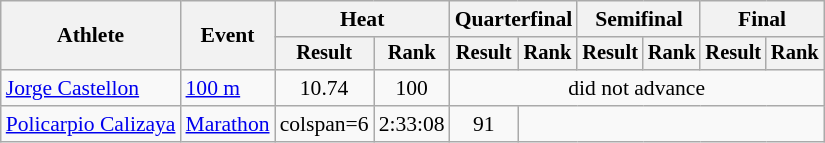<table class="wikitable" style="font-size:90%">
<tr>
<th rowspan="2">Athlete</th>
<th rowspan="2">Event</th>
<th colspan="2">Heat</th>
<th colspan="2">Quarterfinal</th>
<th colspan="2">Semifinal</th>
<th colspan="2">Final</th>
</tr>
<tr style="font-size:95%">
<th>Result</th>
<th>Rank</th>
<th>Result</th>
<th>Rank</th>
<th>Result</th>
<th>Rank</th>
<th>Result</th>
<th>Rank</th>
</tr>
<tr align=center>
<td align=left><a href='#'>Jorge Castellon</a></td>
<td align=left><a href='#'>100 m</a></td>
<td>10.74</td>
<td>100</td>
<td colspan=6>did not advance</td>
</tr>
<tr align=center>
<td align=left><a href='#'>Policarpio Calizaya</a></td>
<td align=left><a href='#'>Marathon</a></td>
<td>colspan=6 </td>
<td>2:33:08</td>
<td>91</td>
</tr>
</table>
